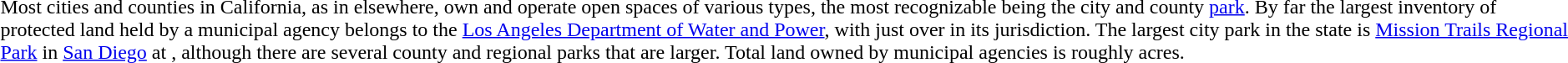<table width=100% border=0>
<tr valign="top">
<td>Most cities and counties in California, as in elsewhere, own and operate open spaces of various types, the most recognizable being the city and county <a href='#'>park</a>. By far the largest inventory of protected land held by a municipal agency belongs to the <a href='#'>Los Angeles Department of Water and Power</a>, with just over  in its jurisdiction. The largest city park in the state is <a href='#'>Mission Trails Regional Park</a> in <a href='#'>San Diego</a> at , although there are several county and regional parks that are larger. Total land owned by municipal agencies is roughly  acres.</td>
<td rowspan=2></td>
</tr>
</table>
